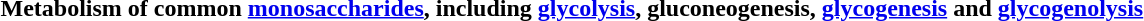<table class="toccolours collapsible collapsed" width="100%" style="text-align:left">
<tr>
<th>Metabolism of common <a href='#'>monosaccharides</a>, including <a href='#'>glycolysis</a>, gluconeogenesis, <a href='#'>glycogenesis</a> and <a href='#'>glycogenolysis</a></th>
</tr>
<tr>
<td></td>
</tr>
</table>
